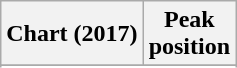<table class="wikitable sortable plainrowheaders" style="text-align:center">
<tr>
<th scope="col">Chart (2017)</th>
<th scope="col">Peak<br>position</th>
</tr>
<tr>
</tr>
<tr>
</tr>
<tr>
</tr>
<tr>
</tr>
</table>
